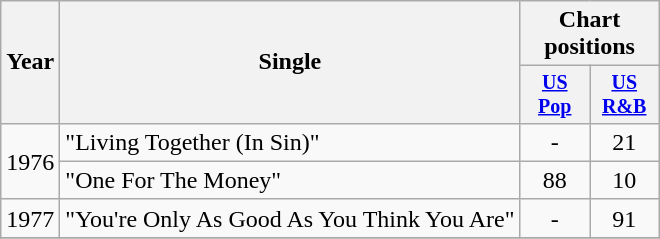<table class="wikitable" style="text-align:center;">
<tr>
<th rowspan="2">Year</th>
<th rowspan="2">Single</th>
<th colspan="2">Chart positions</th>
</tr>
<tr style="font-size:smaller;">
<th width="40"><a href='#'>US<br>Pop</a></th>
<th width="40"><a href='#'>US<br>R&B</a></th>
</tr>
<tr>
<td rowspan="2">1976</td>
<td align="left">"Living Together (In Sin)"</td>
<td>-</td>
<td>21</td>
</tr>
<tr>
<td align="left">"One For The Money"</td>
<td>88</td>
<td>10</td>
</tr>
<tr>
<td rowspan="1">1977</td>
<td align="left">"You're Only As Good As You Think You Are"</td>
<td>-</td>
<td>91</td>
</tr>
<tr>
</tr>
</table>
